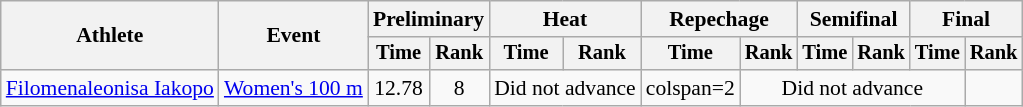<table class="wikitable" style="font-size:90%">
<tr>
<th rowspan=2>Athlete</th>
<th rowspan=2>Event</th>
<th colspan=2>Preliminary</th>
<th colspan=2>Heat</th>
<th colspan=2>Repechage</th>
<th colspan=2>Semifinal</th>
<th colspan=2>Final</th>
</tr>
<tr style=font-size:95%>
<th>Time</th>
<th>Rank</th>
<th>Time</th>
<th>Rank</th>
<th>Time</th>
<th>Rank</th>
<th>Time</th>
<th>Rank</th>
<th>Time</th>
<th>Rank</th>
</tr>
<tr align=center>
<td align=left><a href='#'>Filomenaleonisa Iakopo</a></td>
<td align=left><a href='#'>Women's 100 m</a></td>
<td>12.78 <strong></strong></td>
<td>8</td>
<td colspan=2>Did not advance</td>
<td>colspan=2 </td>
<td colspan=4>Did not advance</td>
</tr>
</table>
